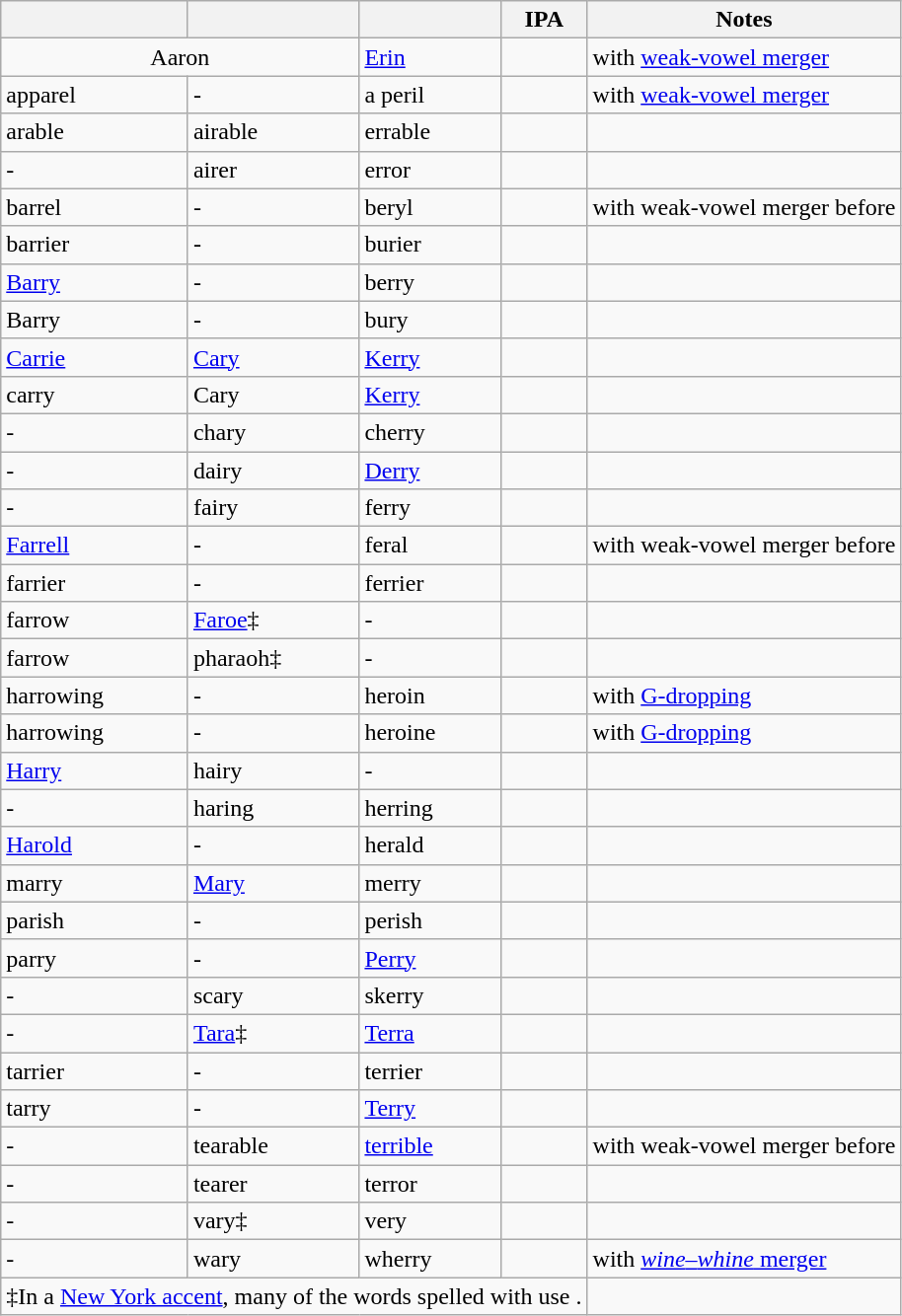<table class="wikitable sortable mw-collapsible mw-collapsed">
<tr>
<th></th>
<th></th>
<th></th>
<th>IPA</th>
<th>Notes</th>
</tr>
<tr>
<td colspan=2 style="text-align: center;">Aaron</td>
<td><a href='#'>Erin</a></td>
<td></td>
<td>with <a href='#'>weak-vowel merger</a></td>
</tr>
<tr>
<td>apparel</td>
<td>-</td>
<td>a peril</td>
<td></td>
<td>with <a href='#'>weak-vowel merger</a></td>
</tr>
<tr>
<td>arable</td>
<td>airable</td>
<td>errable</td>
<td></td>
<td></td>
</tr>
<tr>
<td>-</td>
<td>airer</td>
<td>error</td>
<td></td>
<td></td>
</tr>
<tr>
<td>barrel</td>
<td>-</td>
<td>beryl</td>
<td></td>
<td>with weak-vowel merger before </td>
</tr>
<tr>
<td>barrier</td>
<td>-</td>
<td>burier</td>
<td></td>
<td></td>
</tr>
<tr>
<td><a href='#'>Barry</a></td>
<td>-</td>
<td>berry</td>
<td></td>
<td></td>
</tr>
<tr>
<td>Barry</td>
<td>-</td>
<td>bury</td>
<td></td>
<td></td>
</tr>
<tr>
<td><a href='#'>Carrie</a></td>
<td><a href='#'>Cary</a></td>
<td><a href='#'>Kerry</a></td>
<td></td>
<td></td>
</tr>
<tr>
<td>carry</td>
<td>Cary</td>
<td><a href='#'>Kerry</a></td>
<td></td>
<td></td>
</tr>
<tr>
<td>-</td>
<td>chary</td>
<td>cherry</td>
<td></td>
<td></td>
</tr>
<tr>
<td>-</td>
<td>dairy</td>
<td><a href='#'>Derry</a></td>
<td></td>
<td></td>
</tr>
<tr>
<td>-</td>
<td>fairy</td>
<td>ferry</td>
<td></td>
<td></td>
</tr>
<tr>
<td><a href='#'>Farrell</a></td>
<td>-</td>
<td>feral</td>
<td></td>
<td>with weak-vowel merger before </td>
</tr>
<tr>
<td>farrier</td>
<td>-</td>
<td>ferrier</td>
<td></td>
<td></td>
</tr>
<tr>
<td>farrow</td>
<td><a href='#'>Faroe</a>‡</td>
<td>-</td>
<td></td>
<td></td>
</tr>
<tr>
<td>farrow</td>
<td>pharaoh‡</td>
<td>-</td>
<td></td>
<td></td>
</tr>
<tr>
<td>harrowing</td>
<td>-</td>
<td>heroin</td>
<td></td>
<td>with <a href='#'>G-dropping</a></td>
</tr>
<tr>
<td>harrowing</td>
<td>-</td>
<td>heroine</td>
<td></td>
<td>with <a href='#'>G-dropping</a></td>
</tr>
<tr>
<td><a href='#'>Harry</a></td>
<td>hairy</td>
<td>-</td>
<td></td>
<td></td>
</tr>
<tr>
<td>-</td>
<td>haring</td>
<td>herring</td>
<td></td>
<td></td>
</tr>
<tr>
<td><a href='#'>Harold</a></td>
<td>-</td>
<td>herald</td>
<td></td>
<td></td>
</tr>
<tr>
<td>marry</td>
<td><a href='#'>Mary</a></td>
<td>merry</td>
<td></td>
<td></td>
</tr>
<tr>
<td>parish</td>
<td>-</td>
<td>perish</td>
<td></td>
<td></td>
</tr>
<tr>
<td>parry</td>
<td>-</td>
<td><a href='#'>Perry</a></td>
<td></td>
<td></td>
</tr>
<tr>
<td>-</td>
<td>scary</td>
<td>skerry</td>
<td></td>
<td></td>
</tr>
<tr>
<td>-</td>
<td><a href='#'>Tara</a>‡</td>
<td><a href='#'>Terra</a></td>
<td></td>
<td></td>
</tr>
<tr>
<td>tarrier</td>
<td>-</td>
<td>terrier</td>
<td></td>
<td></td>
</tr>
<tr>
<td>tarry</td>
<td>-</td>
<td><a href='#'>Terry</a></td>
<td></td>
<td></td>
</tr>
<tr>
<td>-</td>
<td>tearable</td>
<td><a href='#'>terrible</a></td>
<td></td>
<td>with weak-vowel merger before </td>
</tr>
<tr>
<td>-</td>
<td>tearer</td>
<td>terror</td>
<td></td>
<td></td>
</tr>
<tr>
<td>-</td>
<td>vary‡</td>
<td>very</td>
<td></td>
<td></td>
</tr>
<tr>
<td>-</td>
<td>wary</td>
<td>wherry</td>
<td></td>
<td>with <a href='#'><em>wine</em>–<em>whine</em> merger</a></td>
</tr>
<tr>
<td colspan="4">‡In a <a href='#'>New York accent</a>, many of the words spelled with <ar> use .</td>
</tr>
</table>
